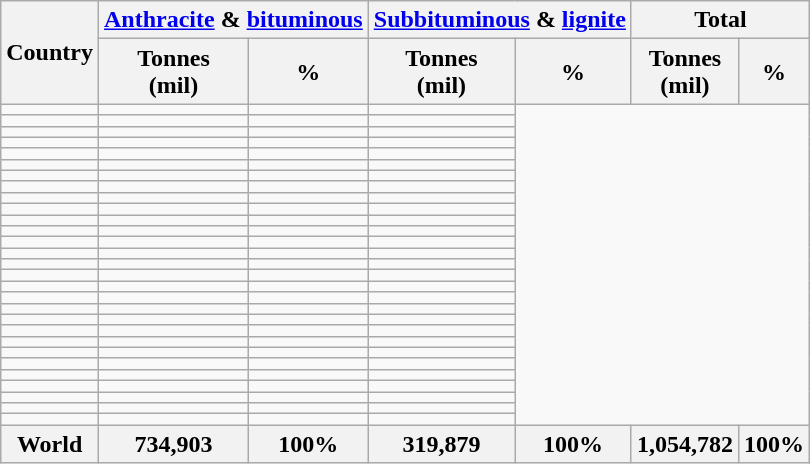<table class="sortable wikitable sticky-header-multi static-row-numbers sort-under col1left" >
<tr>
<th rowspan="2">Country</th>
<th colspan="2"><a href='#'>Anthracite</a> & <a href='#'>bituminous</a></th>
<th colspan="2"><a href='#'>Subbituminous</a> & <a href='#'>lignite</a></th>
<th colspan="2">Total</th>
</tr>
<tr>
<th>Tonnes<br>(mil)</th>
<th>%</th>
<th>Tonnes<br>(mil)</th>
<th>%</th>
<th>Tonnes<br>(mil)</th>
<th>%</th>
</tr>
<tr>
<td></td>
<td></td>
<td></td>
<td></td>
</tr>
<tr>
<td></td>
<td></td>
<td></td>
<td></td>
</tr>
<tr>
<td></td>
<td></td>
<td></td>
<td></td>
</tr>
<tr>
<td></td>
<td></td>
<td></td>
<td></td>
</tr>
<tr>
<td></td>
<td></td>
<td></td>
<td></td>
</tr>
<tr>
<td></td>
<td></td>
<td></td>
<td></td>
</tr>
<tr>
<td></td>
<td></td>
<td></td>
<td></td>
</tr>
<tr>
<td></td>
<td></td>
<td></td>
<td></td>
</tr>
<tr>
<td></td>
<td></td>
<td></td>
<td></td>
</tr>
<tr>
<td></td>
<td></td>
<td></td>
<td></td>
</tr>
<tr>
<td></td>
<td></td>
<td></td>
<td></td>
</tr>
<tr>
<td></td>
<td></td>
<td></td>
<td></td>
</tr>
<tr>
<td></td>
<td></td>
<td></td>
<td></td>
</tr>
<tr>
<td></td>
<td></td>
<td></td>
<td></td>
</tr>
<tr>
<td></td>
<td></td>
<td></td>
<td></td>
</tr>
<tr>
<td></td>
<td></td>
<td></td>
<td></td>
</tr>
<tr>
<td></td>
<td></td>
<td></td>
<td></td>
</tr>
<tr>
<td></td>
<td></td>
<td></td>
<td></td>
</tr>
<tr>
<td></td>
<td></td>
<td></td>
<td></td>
</tr>
<tr>
<td></td>
<td></td>
<td></td>
<td></td>
</tr>
<tr>
<td></td>
<td></td>
<td></td>
<td></td>
</tr>
<tr>
<td></td>
<td></td>
<td></td>
<td></td>
</tr>
<tr>
<td></td>
<td></td>
<td></td>
<td></td>
</tr>
<tr>
<td></td>
<td></td>
<td></td>
<td></td>
</tr>
<tr>
<td></td>
<td></td>
<td></td>
<td></td>
</tr>
<tr>
<td></td>
<td></td>
<td></td>
<td></td>
</tr>
<tr>
<td></td>
<td></td>
<td></td>
<td></td>
</tr>
<tr>
<td></td>
<td></td>
<td></td>
<td></td>
</tr>
<tr>
<td></td>
<td></td>
<td></td>
<td></td>
</tr>
<tr class="static-row-numbers-norank">
<th>World</th>
<th>734,903</th>
<th>100%</th>
<th>319,879</th>
<th>100%</th>
<th>1,054,782</th>
<th>100%</th>
</tr>
</table>
